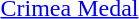<table>
<tr>
<td rowspan=2 style="width:60px; vertical-align:top;"></td>
<td><a href='#'>Crimea Medal</a></td>
</tr>
<tr>
<td></td>
</tr>
</table>
